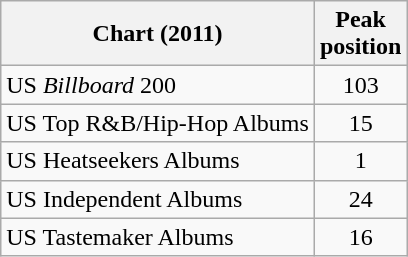<table class="wikitable">
<tr>
<th>Chart (2011)</th>
<th>Peak<br>position</th>
</tr>
<tr>
<td>US <em>Billboard</em> 200</td>
<td align="center">103</td>
</tr>
<tr>
<td>US Top R&B/Hip-Hop Albums</td>
<td align="center">15</td>
</tr>
<tr>
<td>US Heatseekers Albums</td>
<td align="center">1</td>
</tr>
<tr>
<td>US Independent Albums</td>
<td align="center">24</td>
</tr>
<tr>
<td>US Tastemaker Albums</td>
<td align="center">16</td>
</tr>
</table>
